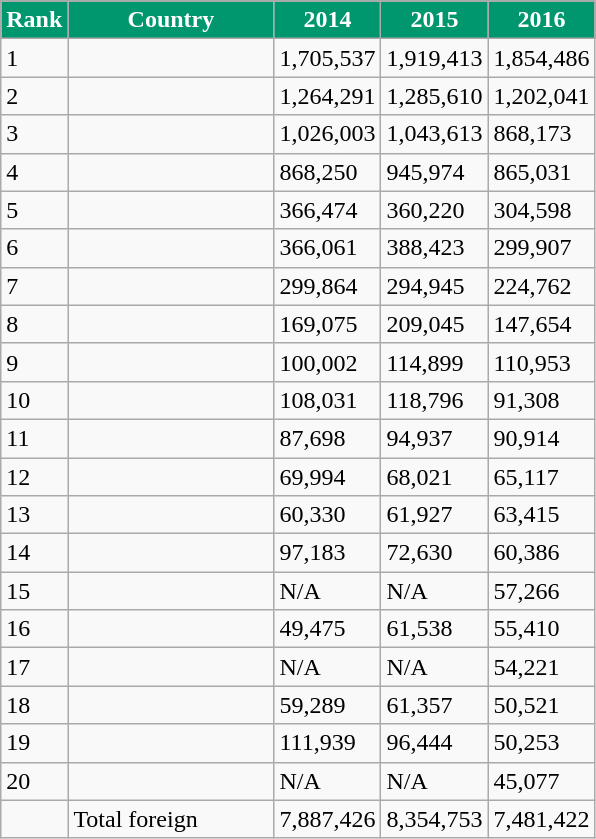<table class="wikitable" kut>
<tr>
</tr>
<tr style="color:white;">
<th style="width:5px; background:#00966E;">Rank</th>
<th style="width:130px; background:#00966E;">Country</th>
<th style="width:50px; background:#00966E;">2014</th>
<th style="width:50px; background:#00966E;">2015</th>
<th style="width:50px; background:#00966E;">2016</th>
</tr>
<tr>
<td>1</td>
<td></td>
<td>1,705,537</td>
<td>1,919,413</td>
<td>1,854,486</td>
</tr>
<tr>
<td>2</td>
<td></td>
<td>1,264,291</td>
<td>1,285,610</td>
<td>1,202,041</td>
</tr>
<tr>
<td>3</td>
<td></td>
<td>1,026,003</td>
<td>1,043,613</td>
<td>868,173</td>
</tr>
<tr>
<td>4</td>
<td></td>
<td>868,250</td>
<td>945,974</td>
<td>865,031</td>
</tr>
<tr>
<td>5</td>
<td></td>
<td>366,474</td>
<td>360,220</td>
<td>304,598</td>
</tr>
<tr>
<td>6</td>
<td></td>
<td>366,061</td>
<td>388,423</td>
<td>299,907</td>
</tr>
<tr>
<td>7</td>
<td></td>
<td>299,864</td>
<td>294,945</td>
<td>224,762</td>
</tr>
<tr>
<td>8</td>
<td></td>
<td>169,075</td>
<td>209,045</td>
<td>147,654</td>
</tr>
<tr>
<td>9</td>
<td></td>
<td>100,002</td>
<td>114,899</td>
<td>110,953</td>
</tr>
<tr>
<td>10</td>
<td></td>
<td>108,031</td>
<td>118,796</td>
<td>91,308</td>
</tr>
<tr>
<td>11</td>
<td></td>
<td>87,698</td>
<td>94,937</td>
<td>90,914</td>
</tr>
<tr>
<td>12</td>
<td></td>
<td>69,994</td>
<td>68,021</td>
<td>65,117</td>
</tr>
<tr>
<td>13</td>
<td></td>
<td>60,330</td>
<td>61,927</td>
<td>63,415</td>
</tr>
<tr>
<td>14</td>
<td></td>
<td>97,183</td>
<td>72,630</td>
<td>60,386</td>
</tr>
<tr>
<td>15</td>
<td></td>
<td>N/A</td>
<td>N/A</td>
<td>57,266</td>
</tr>
<tr>
<td>16</td>
<td></td>
<td>49,475</td>
<td>61,538</td>
<td>55,410</td>
</tr>
<tr>
<td>17</td>
<td></td>
<td>N/A</td>
<td>N/A</td>
<td>54,221</td>
</tr>
<tr>
<td>18</td>
<td></td>
<td>59,289</td>
<td>61,357</td>
<td>50,521</td>
</tr>
<tr>
<td>19</td>
<td></td>
<td>111,939</td>
<td>96,444</td>
<td>50,253</td>
</tr>
<tr>
<td>20</td>
<td></td>
<td>N/A</td>
<td>N/A</td>
<td>45,077</td>
</tr>
<tr>
<td></td>
<td>Total foreign</td>
<td>7,887,426</td>
<td>8,354,753</td>
<td>7,481,422</td>
</tr>
</table>
